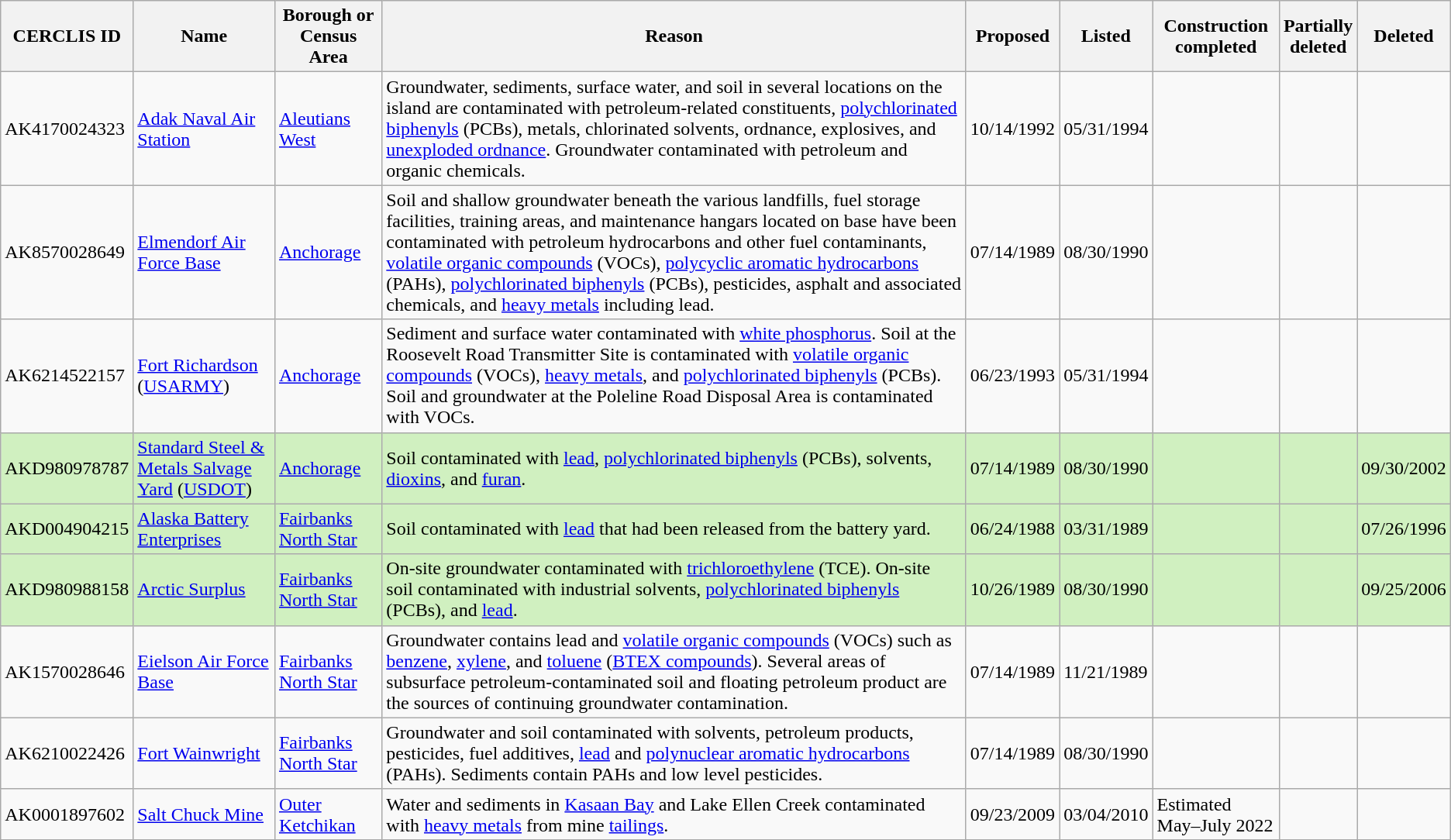<table class="wikitable sortable">
<tr>
<th>CERCLIS ID</th>
<th>Name</th>
<th>Borough or Census Area</th>
<th>Reason</th>
<th>Proposed</th>
<th>Listed</th>
<th>Construction<br>completed</th>
<th>Partially<br>deleted</th>
<th>Deleted</th>
</tr>
<tr>
<td>AK4170024323</td>
<td><a href='#'>Adak Naval Air Station</a></td>
<td><a href='#'>Aleutians West</a></td>
<td>Groundwater, sediments, surface water, and soil in several locations on the island are contaminated with petroleum-related constituents, <a href='#'>polychlorinated biphenyls</a> (PCBs), metals, chlorinated solvents, ordnance, explosives, and <a href='#'>unexploded ordnance</a>.  Groundwater contaminated with petroleum and organic chemicals.</td>
<td>10/14/1992</td>
<td>05/31/1994</td>
<td></td>
<td></td>
<td></td>
</tr>
<tr>
<td>AK8570028649</td>
<td><a href='#'>Elmendorf Air Force Base</a></td>
<td><a href='#'>Anchorage</a></td>
<td>Soil and shallow groundwater beneath the various landfills, fuel storage facilities, training areas, and maintenance hangars located on base have been contaminated with petroleum hydrocarbons and other fuel contaminants, <a href='#'>volatile organic compounds</a> (VOCs), <a href='#'>polycyclic aromatic hydrocarbons</a> (PAHs), <a href='#'>polychlorinated biphenyls</a> (PCBs), pesticides, asphalt and associated chemicals, and <a href='#'>heavy metals</a> including lead.</td>
<td>07/14/1989</td>
<td>08/30/1990</td>
<td></td>
<td></td>
<td></td>
</tr>
<tr>
<td>AK6214522157</td>
<td><a href='#'>Fort Richardson</a> (<a href='#'>USARMY</a>)</td>
<td><a href='#'>Anchorage</a></td>
<td>Sediment and surface water contaminated with <a href='#'>white phosphorus</a>. Soil at the Roosevelt Road Transmitter Site is contaminated with <a href='#'>volatile organic compounds</a> (VOCs), <a href='#'>heavy metals</a>, and <a href='#'>polychlorinated biphenyls</a> (PCBs). Soil and groundwater at the Poleline Road Disposal Area is contaminated with VOCs.</td>
<td>06/23/1993</td>
<td>05/31/1994</td>
<td></td>
<td></td>
<td></td>
</tr>
<tr style="background:#d0f0c0">
<td>AKD980978787</td>
<td><a href='#'>Standard Steel & Metals Salvage Yard</a> (<a href='#'>USDOT</a>)</td>
<td><a href='#'>Anchorage</a></td>
<td>Soil contaminated with <a href='#'>lead</a>, <a href='#'>polychlorinated biphenyls</a> (PCBs), solvents, <a href='#'>dioxins</a>, and <a href='#'>furan</a>.</td>
<td>07/14/1989</td>
<td>08/30/1990</td>
<td></td>
<td></td>
<td>09/30/2002</td>
</tr>
<tr style="background:#d0f0c0">
<td>AKD004904215</td>
<td><a href='#'>Alaska Battery Enterprises</a></td>
<td><a href='#'>Fairbanks North Star</a></td>
<td>Soil contaminated with <a href='#'>lead</a> that had been released from the battery yard.</td>
<td>06/24/1988</td>
<td>03/31/1989</td>
<td></td>
<td></td>
<td>07/26/1996</td>
</tr>
<tr style="background:#d0f0c0">
<td>AKD980988158</td>
<td><a href='#'>Arctic Surplus</a></td>
<td><a href='#'>Fairbanks North Star</a></td>
<td>On-site groundwater contaminated with <a href='#'>trichloroethylene</a> (TCE).  On-site soil contaminated with industrial solvents, <a href='#'>polychlorinated biphenyls</a> (PCBs), and <a href='#'>lead</a>.</td>
<td>10/26/1989</td>
<td>08/30/1990</td>
<td></td>
<td></td>
<td>09/25/2006</td>
</tr>
<tr>
<td>AK1570028646</td>
<td><a href='#'>Eielson Air Force Base</a></td>
<td><a href='#'>Fairbanks North Star</a></td>
<td>Groundwater contains lead and <a href='#'>volatile organic compounds</a> (VOCs) such as <a href='#'>benzene</a>, <a href='#'>xylene</a>, and <a href='#'>toluene</a> (<a href='#'>BTEX compounds</a>). Several areas of subsurface petroleum-contaminated soil and floating petroleum product are the sources of continuing groundwater contamination.</td>
<td>07/14/1989</td>
<td>11/21/1989</td>
<td></td>
<td></td>
<td></td>
</tr>
<tr>
<td>AK6210022426</td>
<td><a href='#'>Fort Wainwright</a></td>
<td><a href='#'>Fairbanks North Star</a></td>
<td>Groundwater and soil contaminated with solvents, petroleum products, pesticides, fuel additives, <a href='#'>lead</a> and <a href='#'>polynuclear aromatic hydrocarbons</a> (PAHs). Sediments contain PAHs and low level pesticides.</td>
<td>07/14/1989</td>
<td>08/30/1990</td>
<td></td>
<td></td>
<td></td>
</tr>
<tr>
<td>AK0001897602</td>
<td><a href='#'>Salt Chuck Mine</a></td>
<td><a href='#'>Outer Ketchikan</a></td>
<td>Water and sediments in <a href='#'>Kasaan Bay</a> and Lake Ellen Creek contaminated with <a href='#'>heavy metals</a> from mine <a href='#'>tailings</a>.</td>
<td>09/23/2009</td>
<td>03/04/2010</td>
<td>Estimated May–July 2022</td>
<td></td>
<td></td>
</tr>
<tr>
</tr>
</table>
